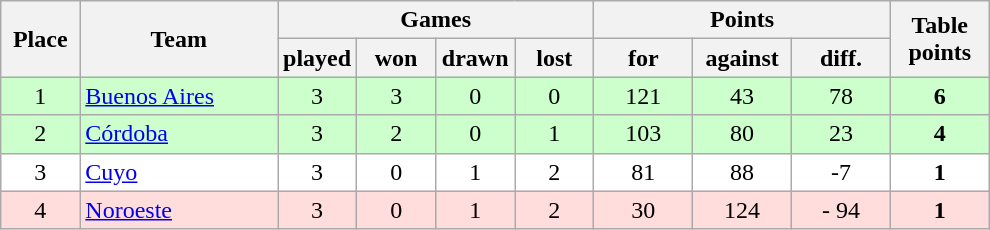<table class="wikitable">
<tr>
<th rowspan=2 width="8%">Place</th>
<th rowspan=2 width="20%">Team</th>
<th colspan=4 width="32%">Games</th>
<th colspan=3 width="30%">Points</th>
<th rowspan=2 width="10%">Table<br>points</th>
</tr>
<tr>
<th width="8%">played</th>
<th width="8%">won</th>
<th width="8%">drawn</th>
<th width="8%">lost</th>
<th width="10%">for</th>
<th width="10%">against</th>
<th width="10%">diff.</th>
</tr>
<tr align=center style="background: #ccffcc;">
<td>1</td>
<td align=left><a href='#'>Buenos Aires</a></td>
<td>3</td>
<td>3</td>
<td>0</td>
<td>0</td>
<td>121</td>
<td>43</td>
<td>78</td>
<td><strong>6</strong></td>
</tr>
<tr align=center style="background: #ccffcc;">
<td>2</td>
<td align=left><a href='#'>Córdoba</a></td>
<td>3</td>
<td>2</td>
<td>0</td>
<td>1</td>
<td>103</td>
<td>80</td>
<td>23</td>
<td><strong>4</strong></td>
</tr>
<tr align=center style="background: #ffffff;">
<td>3</td>
<td align=left><a href='#'>Cuyo</a></td>
<td>3</td>
<td>0</td>
<td>1</td>
<td>2</td>
<td>81</td>
<td>88</td>
<td>-7</td>
<td><strong>1</strong></td>
</tr>
<tr align=center style="background: #ffdddd;">
<td>4</td>
<td align=left><a href='#'>Noroeste</a></td>
<td>3</td>
<td>0</td>
<td>1</td>
<td>2</td>
<td>30</td>
<td>124</td>
<td>- 94</td>
<td><strong>1</strong></td>
</tr>
</table>
